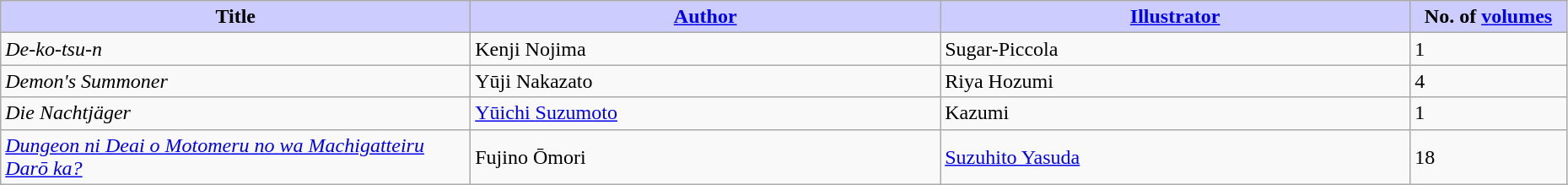<table class="wikitable" style="width: 98%;">
<tr>
<th width=30% style="background:#ccf;">Title</th>
<th width=30% style="background:#ccf;"><a href='#'>Author</a></th>
<th width=30% style="background:#ccf;"><a href='#'>Illustrator</a></th>
<th width=10% style="background:#ccf;">No. of <a href='#'>volumes</a></th>
</tr>
<tr>
<td><em>De-ko-tsu-n</em></td>
<td>Kenji Nojima</td>
<td>Sugar-Piccola</td>
<td>1</td>
</tr>
<tr>
<td><em>Demon's Summoner</em></td>
<td>Yūji Nakazato</td>
<td>Riya Hozumi</td>
<td>4</td>
</tr>
<tr>
<td><em>Die Nachtjäger</em></td>
<td><a href='#'>Yūichi Suzumoto</a></td>
<td>Kazumi</td>
<td>1</td>
</tr>
<tr>
<td><em><a href='#'>Dungeon ni Deai o Motomeru no wa Machigatteiru Darō ka?</a></em></td>
<td>Fujino Ōmori</td>
<td><a href='#'>Suzuhito Yasuda</a></td>
<td>18</td>
</tr>
</table>
